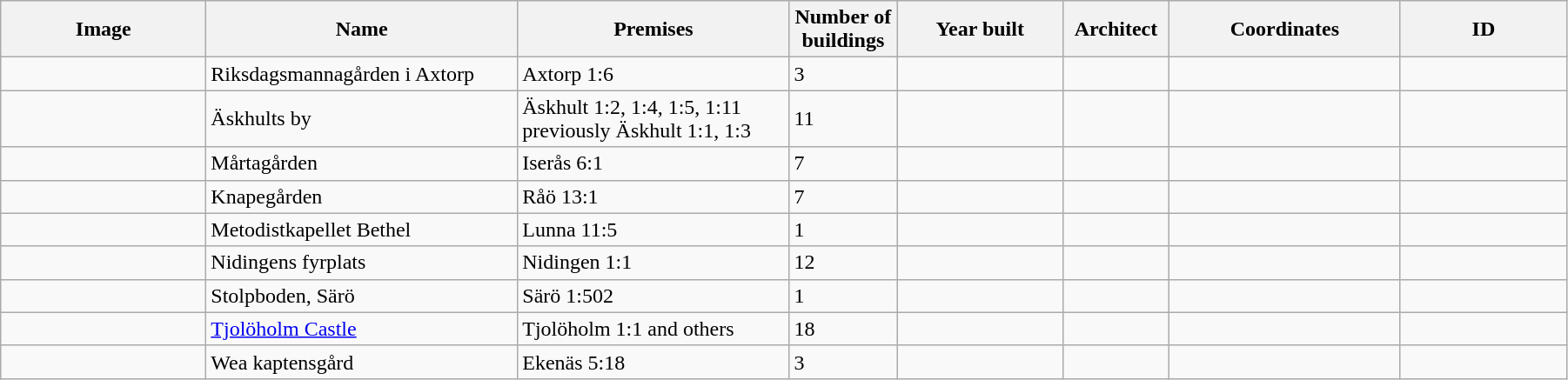<table class="wikitable" width="95%">
<tr>
<th width="150">Image</th>
<th>Name</th>
<th>Premises</th>
<th width="75">Number of<br>buildings</th>
<th width="120">Year built</th>
<th>Architect</th>
<th width="170">Coordinates</th>
<th width="120">ID</th>
</tr>
<tr>
<td></td>
<td>Riksdagsmannagården i Axtorp</td>
<td>Axtorp 1:6</td>
<td>3</td>
<td></td>
<td></td>
<td></td>
<td></td>
</tr>
<tr>
<td></td>
<td>Äskhults by</td>
<td>Äskhult 1:2, 1:4, 1:5, 1:11<br>previously Äskhult 1:1, 1:3</td>
<td>11</td>
<td></td>
<td></td>
<td></td>
<td></td>
</tr>
<tr>
<td></td>
<td>Mårtagården</td>
<td>Iserås 6:1</td>
<td>7</td>
<td></td>
<td></td>
<td></td>
<td></td>
</tr>
<tr>
<td></td>
<td>Knapegården</td>
<td>Råö 13:1</td>
<td>7</td>
<td></td>
<td></td>
<td></td>
<td></td>
</tr>
<tr>
<td></td>
<td>Metodistkapellet Bethel</td>
<td>Lunna 11:5</td>
<td>1</td>
<td></td>
<td></td>
<td></td>
<td></td>
</tr>
<tr>
<td></td>
<td Nidingen>Nidingens fyrplats</td>
<td>Nidingen 1:1</td>
<td>12</td>
<td></td>
<td></td>
<td></td>
<td></td>
</tr>
<tr>
<td></td>
<td>Stolpboden, Särö</td>
<td>Särö 1:502</td>
<td>1</td>
<td></td>
<td></td>
<td></td>
<td></td>
</tr>
<tr>
<td></td>
<td><a href='#'>Tjolöholm Castle</a></td>
<td>Tjolöholm 1:1 and others</td>
<td>18</td>
<td></td>
<td></td>
<td></td>
<td></td>
</tr>
<tr>
<td></td>
<td>Wea kaptensgård</td>
<td>Ekenäs 5:18</td>
<td>3</td>
<td></td>
<td></td>
<td></td>
<td></td>
</tr>
</table>
